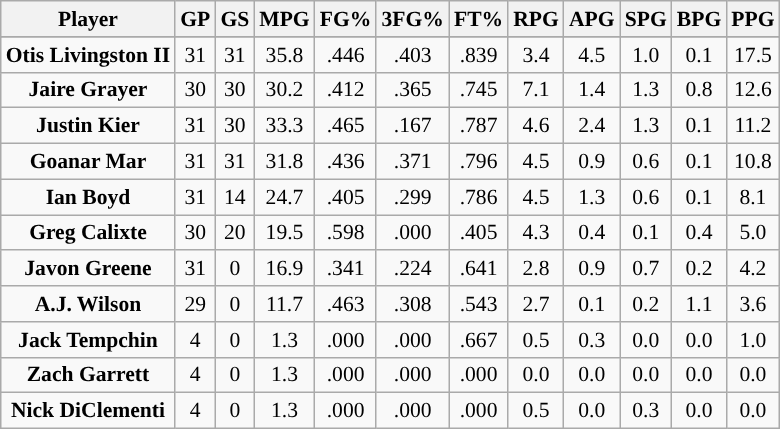<table class="wikitable sortable" style="font-size: 90%">
<tr>
<th>Player</th>
<th>GP</th>
<th>GS</th>
<th>MPG</th>
<th>FG%</th>
<th>3FG%</th>
<th>FT%</th>
<th>RPG</th>
<th>APG</th>
<th>SPG</th>
<th>BPG</th>
<th>PPG</th>
</tr>
<tr align="center" bgcolor="">
</tr>
<tr align="center" bgcolor="">
<td><strong>Otis Livingston II</strong></td>
<td>31</td>
<td>31</td>
<td>35.8</td>
<td>.446</td>
<td>.403</td>
<td>.839</td>
<td>3.4</td>
<td>4.5</td>
<td>1.0</td>
<td>0.1</td>
<td>17.5</td>
</tr>
<tr align="center" bgcolor="">
<td><strong>Jaire Grayer</strong></td>
<td>30</td>
<td>30</td>
<td>30.2</td>
<td>.412</td>
<td>.365</td>
<td>.745</td>
<td>7.1</td>
<td>1.4</td>
<td>1.3</td>
<td>0.8</td>
<td>12.6</td>
</tr>
<tr align="center" bgcolor="">
<td><strong>Justin Kier</strong></td>
<td>31</td>
<td>30</td>
<td>33.3</td>
<td>.465</td>
<td>.167</td>
<td>.787</td>
<td>4.6</td>
<td>2.4</td>
<td>1.3</td>
<td>0.1</td>
<td>11.2</td>
</tr>
<tr align="center" bgcolor="">
<td><strong>Goanar Mar</strong></td>
<td>31</td>
<td>31</td>
<td>31.8</td>
<td>.436</td>
<td>.371</td>
<td>.796</td>
<td>4.5</td>
<td>0.9</td>
<td>0.6</td>
<td>0.1</td>
<td>10.8</td>
</tr>
<tr align="center" bgcolor="">
<td><strong>Ian Boyd</strong></td>
<td>31</td>
<td>14</td>
<td>24.7</td>
<td>.405</td>
<td>.299</td>
<td>.786</td>
<td>4.5</td>
<td>1.3</td>
<td>0.6</td>
<td>0.1</td>
<td>8.1</td>
</tr>
<tr align="center" bgcolor="">
<td><strong>Greg Calixte</strong></td>
<td>30</td>
<td>20</td>
<td>19.5</td>
<td>.598</td>
<td>.000</td>
<td>.405</td>
<td>4.3</td>
<td>0.4</td>
<td>0.1</td>
<td>0.4</td>
<td>5.0</td>
</tr>
<tr align="center" bgcolor="">
<td><strong>Javon Greene</strong></td>
<td>31</td>
<td>0</td>
<td>16.9</td>
<td>.341</td>
<td>.224</td>
<td>.641</td>
<td>2.8</td>
<td>0.9</td>
<td>0.7</td>
<td>0.2</td>
<td>4.2</td>
</tr>
<tr align="center" bgcolor="">
<td><strong>A.J. Wilson</strong></td>
<td>29</td>
<td>0</td>
<td>11.7</td>
<td>.463</td>
<td>.308</td>
<td>.543</td>
<td>2.7</td>
<td>0.1</td>
<td>0.2</td>
<td>1.1</td>
<td>3.6</td>
</tr>
<tr align="center" bgcolor="">
<td><strong>Jack Tempchin</strong></td>
<td>4</td>
<td>0</td>
<td>1.3</td>
<td>.000</td>
<td>.000</td>
<td>.667</td>
<td>0.5</td>
<td>0.3</td>
<td>0.0</td>
<td>0.0</td>
<td>1.0</td>
</tr>
<tr align="center" bgcolor="">
<td><strong>Zach Garrett</strong></td>
<td>4</td>
<td>0</td>
<td>1.3</td>
<td>.000</td>
<td>.000</td>
<td>.000</td>
<td>0.0</td>
<td>0.0</td>
<td>0.0</td>
<td>0.0</td>
<td>0.0</td>
</tr>
<tr align="center" bgcolor="">
<td><strong>Nick DiClementi</strong></td>
<td>4</td>
<td>0</td>
<td>1.3</td>
<td>.000</td>
<td>.000</td>
<td>.000</td>
<td>0.5</td>
<td>0.0</td>
<td>0.3</td>
<td>0.0</td>
<td>0.0</td>
</tr>
</table>
